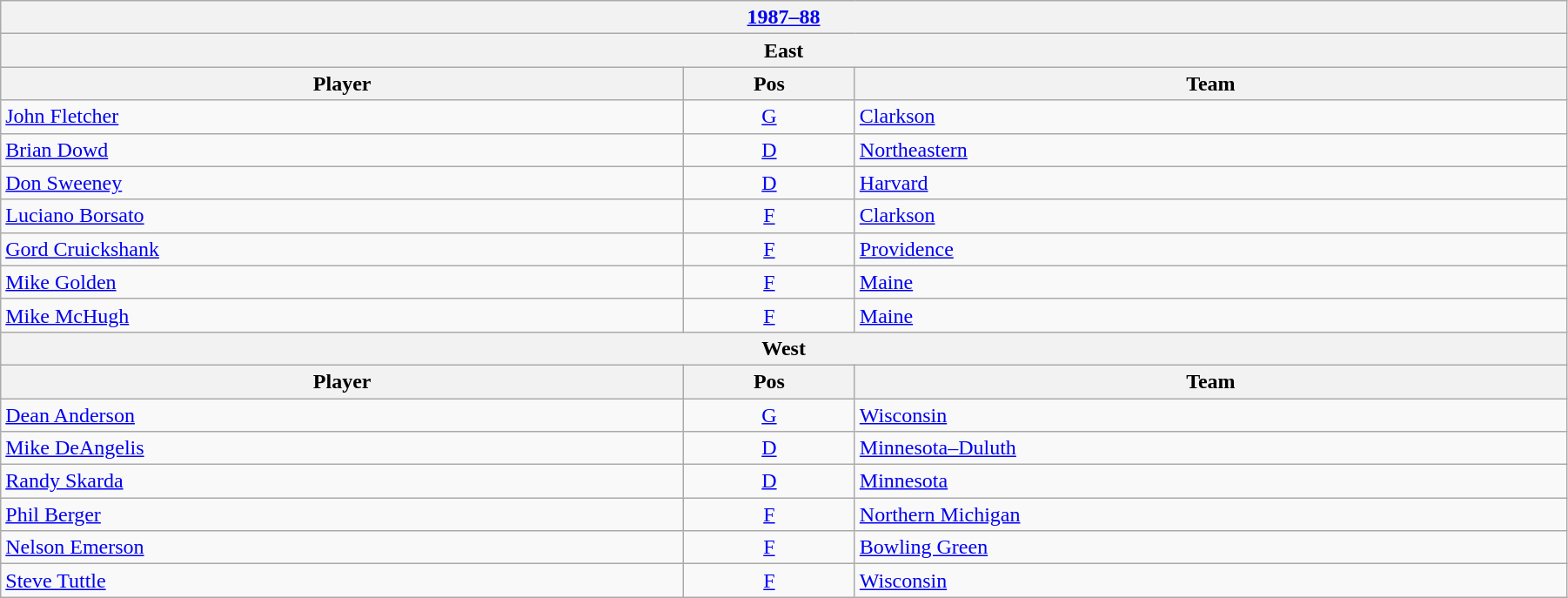<table class="wikitable" width=95%>
<tr>
<th colspan=3><a href='#'>1987–88</a></th>
</tr>
<tr>
<th colspan=3><strong>East</strong></th>
</tr>
<tr>
<th>Player</th>
<th>Pos</th>
<th>Team</th>
</tr>
<tr>
<td><a href='#'>John Fletcher</a></td>
<td style="text-align:center;"><a href='#'>G</a></td>
<td><a href='#'>Clarkson</a></td>
</tr>
<tr>
<td><a href='#'>Brian Dowd</a></td>
<td style="text-align:center;"><a href='#'>D</a></td>
<td><a href='#'>Northeastern</a></td>
</tr>
<tr>
<td><a href='#'>Don Sweeney</a></td>
<td style="text-align:center;"><a href='#'>D</a></td>
<td><a href='#'>Harvard</a></td>
</tr>
<tr>
<td><a href='#'>Luciano Borsato</a></td>
<td style="text-align:center;"><a href='#'>F</a></td>
<td><a href='#'>Clarkson</a></td>
</tr>
<tr>
<td><a href='#'>Gord Cruickshank</a></td>
<td style="text-align:center;"><a href='#'>F</a></td>
<td><a href='#'>Providence</a></td>
</tr>
<tr>
<td><a href='#'>Mike Golden</a></td>
<td style="text-align:center;"><a href='#'>F</a></td>
<td><a href='#'>Maine</a></td>
</tr>
<tr>
<td><a href='#'>Mike McHugh</a></td>
<td style="text-align:center;"><a href='#'>F</a></td>
<td><a href='#'>Maine</a></td>
</tr>
<tr>
<th colspan=3><strong>West</strong></th>
</tr>
<tr>
<th>Player</th>
<th>Pos</th>
<th>Team</th>
</tr>
<tr>
<td><a href='#'>Dean Anderson</a></td>
<td style="text-align:center;"><a href='#'>G</a></td>
<td><a href='#'>Wisconsin</a></td>
</tr>
<tr>
<td><a href='#'>Mike DeAngelis</a></td>
<td style="text-align:center;"><a href='#'>D</a></td>
<td><a href='#'>Minnesota–Duluth</a></td>
</tr>
<tr>
<td><a href='#'>Randy Skarda</a></td>
<td style="text-align:center;"><a href='#'>D</a></td>
<td><a href='#'>Minnesota</a></td>
</tr>
<tr>
<td><a href='#'>Phil Berger</a></td>
<td style="text-align:center;"><a href='#'>F</a></td>
<td><a href='#'>Northern Michigan</a></td>
</tr>
<tr>
<td><a href='#'>Nelson Emerson</a></td>
<td style="text-align:center;"><a href='#'>F</a></td>
<td><a href='#'>Bowling Green</a></td>
</tr>
<tr>
<td><a href='#'>Steve Tuttle</a></td>
<td style="text-align:center;"><a href='#'>F</a></td>
<td><a href='#'>Wisconsin</a></td>
</tr>
</table>
